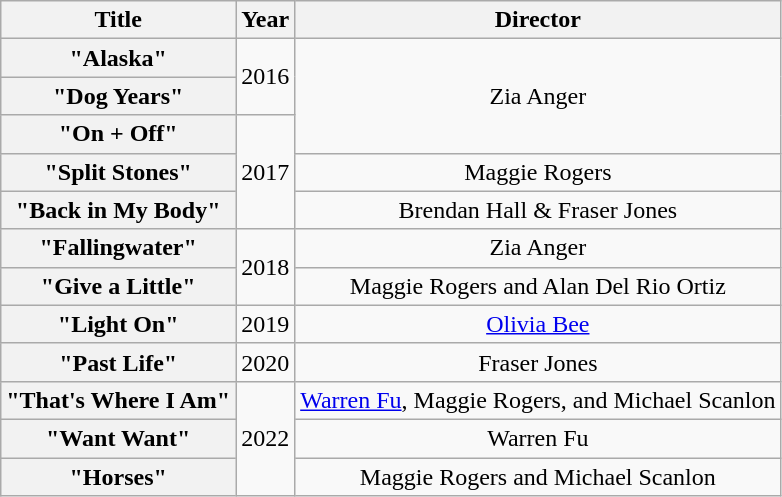<table class="wikitable plainrowheaders" style="text-align:center;">
<tr>
<th scope="col">Title</th>
<th scope="col">Year</th>
<th scope="col">Director</th>
</tr>
<tr>
<th scope="row">"Alaska"</th>
<td rowspan="2">2016</td>
<td rowspan="3">Zia Anger</td>
</tr>
<tr>
<th scope="row">"Dog Years"</th>
</tr>
<tr>
<th scope="row">"On + Off"</th>
<td rowspan="3">2017</td>
</tr>
<tr>
<th scope="row">"Split Stones"</th>
<td>Maggie Rogers</td>
</tr>
<tr>
<th scope="row">"Back in My Body" </th>
<td>Brendan Hall & Fraser Jones</td>
</tr>
<tr>
<th scope="row">"Fallingwater"</th>
<td rowspan="2">2018</td>
<td>Zia Anger</td>
</tr>
<tr>
<th scope="row">"Give a Little"</th>
<td>Maggie Rogers and Alan Del Rio Ortiz</td>
</tr>
<tr>
<th scope="row">"Light On"</th>
<td>2019</td>
<td><a href='#'>Olivia Bee</a></td>
</tr>
<tr>
<th scope="row">"Past Life" </th>
<td>2020</td>
<td>Fraser Jones</td>
</tr>
<tr>
<th scope="row">"That's Where I Am"</th>
<td rowspan="3">2022</td>
<td><a href='#'>Warren Fu</a>, Maggie Rogers, and Michael Scanlon</td>
</tr>
<tr>
<th scope="row">"Want Want"</th>
<td>Warren Fu</td>
</tr>
<tr>
<th scope="row">"Horses"</th>
<td>Maggie Rogers and Michael Scanlon</td>
</tr>
</table>
